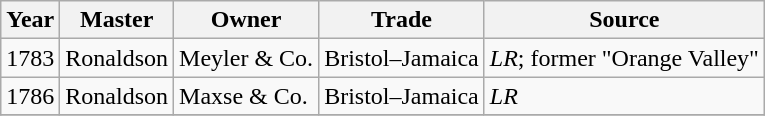<table class=" wikitable">
<tr>
<th>Year</th>
<th>Master</th>
<th>Owner</th>
<th>Trade</th>
<th>Source</th>
</tr>
<tr>
<td>1783</td>
<td>Ronaldson</td>
<td>Meyler & Co.</td>
<td>Bristol–Jamaica</td>
<td><em>LR</em>; former "Orange Valley"</td>
</tr>
<tr>
<td>1786</td>
<td>Ronaldson</td>
<td>Maxse & Co.</td>
<td>Bristol–Jamaica</td>
<td><em>LR</em></td>
</tr>
<tr>
</tr>
</table>
